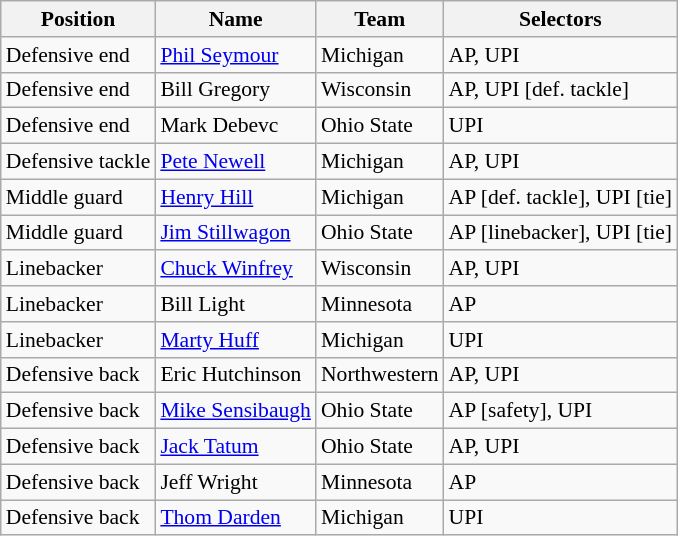<table class="wikitable" style="font-size: 90%">
<tr>
<th>Position</th>
<th>Name</th>
<th>Team</th>
<th>Selectors</th>
</tr>
<tr>
<td>Defensive end</td>
<td><a href='#'>Phil Seymour</a></td>
<td>Michigan</td>
<td>AP, UPI</td>
</tr>
<tr>
<td>Defensive end</td>
<td>Bill Gregory</td>
<td>Wisconsin</td>
<td>AP, UPI [def. tackle]</td>
</tr>
<tr>
<td>Defensive end</td>
<td>Mark Debevc</td>
<td>Ohio State</td>
<td>UPI</td>
</tr>
<tr>
<td>Defensive tackle</td>
<td><a href='#'>Pete Newell</a></td>
<td>Michigan</td>
<td>AP, UPI</td>
</tr>
<tr>
<td>Middle guard</td>
<td><a href='#'>Henry Hill</a></td>
<td>Michigan</td>
<td>AP [def. tackle], UPI [tie]</td>
</tr>
<tr>
<td>Middle guard</td>
<td><a href='#'>Jim Stillwagon</a></td>
<td>Ohio State</td>
<td>AP [linebacker], UPI [tie]</td>
</tr>
<tr>
<td>Linebacker</td>
<td><a href='#'>Chuck Winfrey</a></td>
<td>Wisconsin</td>
<td>AP, UPI</td>
</tr>
<tr>
<td>Linebacker</td>
<td>Bill Light</td>
<td>Minnesota</td>
<td>AP</td>
</tr>
<tr>
<td>Linebacker</td>
<td><a href='#'>Marty Huff</a></td>
<td>Michigan</td>
<td>UPI</td>
</tr>
<tr>
<td>Defensive back</td>
<td>Eric Hutchinson</td>
<td>Northwestern</td>
<td>AP, UPI</td>
</tr>
<tr>
<td>Defensive back</td>
<td><a href='#'>Mike Sensibaugh</a></td>
<td>Ohio State</td>
<td>AP [safety], UPI</td>
</tr>
<tr>
<td>Defensive back</td>
<td><a href='#'>Jack Tatum</a></td>
<td>Ohio State</td>
<td>AP, UPI</td>
</tr>
<tr>
<td>Defensive back</td>
<td>Jeff Wright</td>
<td>Minnesota</td>
<td>AP</td>
</tr>
<tr>
<td>Defensive back</td>
<td><a href='#'>Thom Darden</a></td>
<td>Michigan</td>
<td>UPI</td>
</tr>
</table>
